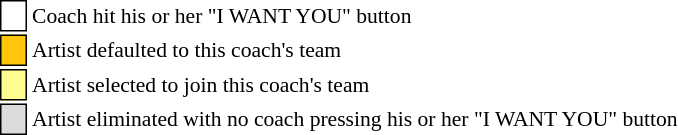<table class="toccolours" style="font-size: 90%; white-space: nowrap;">
<tr>
<td style="background:white; border:1px solid black;"> <strong></strong> </td>
<td>Coach hit his or her "I WANT YOU" button</td>
</tr>
<tr>
<td style="background:#ffc40c; border:1px solid black;">    </td>
<td>Artist defaulted to this coach's team</td>
</tr>
<tr>
<td style="background:#fdfc8f; border:1px solid black;">    </td>
<td style="padding-right: 8px">Artist selected to join this coach's team</td>
</tr>
<tr>
<td style="background:#dcdcdc; border:1px solid black;">    </td>
<td>Artist eliminated with no coach pressing his or her "I WANT YOU" button</td>
</tr>
</table>
